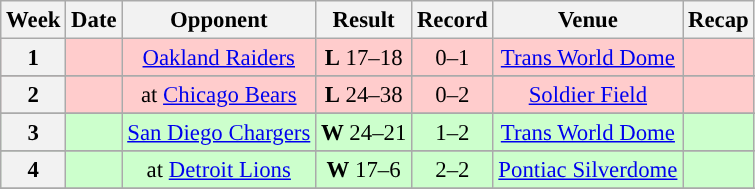<table class="wikitable" style="font-size: 95%;">
<tr>
<th>Week</th>
<th>Date</th>
<th>Opponent</th>
<th>Result</th>
<th>Record</th>
<th>Venue</th>
<th>Recap</th>
</tr>
<tr style="background: #fcc;" align="center">
<th>1</th>
<td></td>
<td><a href='#'>Oakland Raiders</a></td>
<td><strong>L</strong> 17–18</td>
<td>0–1</td>
<td><a href='#'>Trans World Dome</a></td>
<td></td>
</tr>
<tr>
</tr>
<tr style="background: #fcc;" align="center">
<th>2</th>
<td></td>
<td>at <a href='#'>Chicago Bears</a></td>
<td><strong>L</strong> 24–38</td>
<td>0–2</td>
<td><a href='#'>Soldier Field</a></td>
<td></td>
</tr>
<tr>
</tr>
<tr style="background: #cfc;" align="center">
<th>3</th>
<td></td>
<td><a href='#'>San Diego Chargers</a></td>
<td><strong>W</strong> 24–21</td>
<td>1–2</td>
<td><a href='#'>Trans World Dome</a></td>
<td></td>
</tr>
<tr>
</tr>
<tr style="background: #cfc;" align="center">
<th>4</th>
<td></td>
<td>at <a href='#'>Detroit Lions</a></td>
<td><strong>W</strong> 17–6</td>
<td>2–2</td>
<td><a href='#'>Pontiac Silverdome</a></td>
<td></td>
</tr>
<tr>
</tr>
</table>
